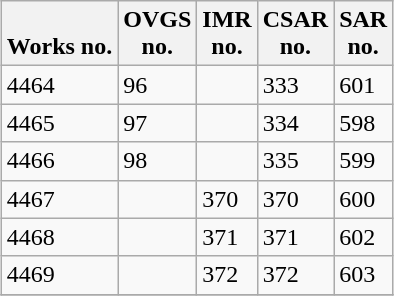<table class="wikitable collapsible collapsed sortable" style="margin:0.5em auto; font-size:100%;">
<tr>
<th><br>Works no.</th>
<th>OVGS<br>no.</th>
<th>IMR<br>no.</th>
<th>CSAR<br>no.</th>
<th>SAR<br>no.</th>
</tr>
<tr>
<td>4464</td>
<td>96</td>
<td></td>
<td>333</td>
<td>601</td>
</tr>
<tr>
<td>4465</td>
<td>97</td>
<td></td>
<td>334</td>
<td>598</td>
</tr>
<tr>
<td>4466</td>
<td>98</td>
<td></td>
<td>335</td>
<td>599</td>
</tr>
<tr>
<td>4467</td>
<td></td>
<td>370</td>
<td>370</td>
<td>600</td>
</tr>
<tr>
<td>4468</td>
<td></td>
<td>371</td>
<td>371</td>
<td>602</td>
</tr>
<tr>
<td>4469</td>
<td></td>
<td>372</td>
<td>372</td>
<td>603</td>
</tr>
<tr>
</tr>
</table>
